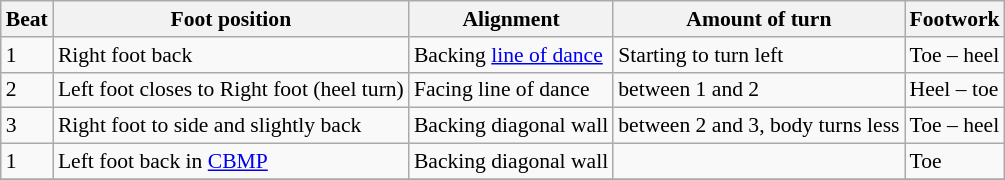<table class="wikitable" style="font-size:90%;">
<tr>
<th>Beat</th>
<th>Foot position</th>
<th>Alignment</th>
<th>Amount of turn</th>
<th>Footwork</th>
</tr>
<tr>
<td>1</td>
<td>Right foot back</td>
<td>Backing <a href='#'>line of dance</a></td>
<td>Starting to turn left</td>
<td>Toe – heel</td>
</tr>
<tr>
<td>2</td>
<td>Left foot closes to Right foot (heel turn)</td>
<td>Facing line of dance</td>
<td> between 1 and 2</td>
<td>Heel – toe</td>
</tr>
<tr>
<td>3</td>
<td>Right foot to side and slightly back</td>
<td>Backing diagonal wall</td>
<td> between 2 and 3, body turns less</td>
<td>Toe – heel</td>
</tr>
<tr>
<td>1</td>
<td>Left foot back in <a href='#'>CBMP</a></td>
<td>Backing diagonal wall</td>
<td></td>
<td>Toe</td>
</tr>
<tr>
</tr>
</table>
